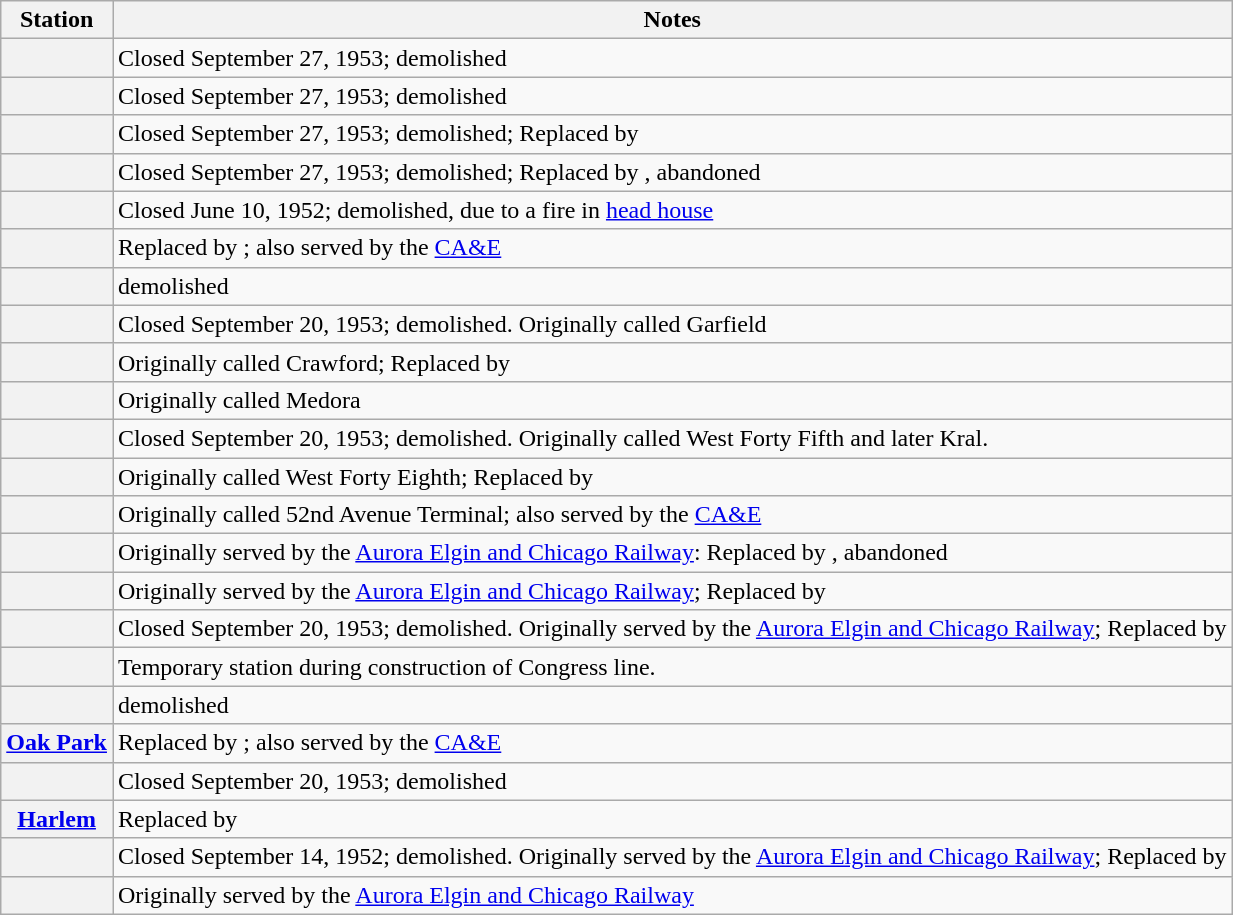<table class="wikitable plainrowheaders" align=center>
<tr>
<th scope="col">Station</th>
<th scope="col">Notes</th>
</tr>
<tr>
<th scope="row"></th>
<td>Closed September 27, 1953; demolished</td>
</tr>
<tr>
<th scope="row"></th>
<td>Closed September 27, 1953; demolished</td>
</tr>
<tr>
<th scope="row"></th>
<td>Closed September 27, 1953; demolished; Replaced by </td>
</tr>
<tr>
<th scope="row"></th>
<td>Closed September 27, 1953; demolished; Replaced by , abandoned</td>
</tr>
<tr>
<th scope="row"></th>
<td>Closed June 10, 1952; demolished, due to a fire in <a href='#'>head house</a></td>
</tr>
<tr>
<th scope="row"></th>
<td>Replaced by ; also served by the <a href='#'>CA&E</a></td>
</tr>
<tr>
<th scope="row"></th>
<td>demolished</td>
</tr>
<tr>
<th scope="row"></th>
<td>Closed September 20, 1953; demolished. Originally called Garfield</td>
</tr>
<tr>
<th scope="row"></th>
<td>Originally called Crawford; Replaced by </td>
</tr>
<tr>
<th scope="row"></th>
<td>Originally called Medora</td>
</tr>
<tr>
<th scope="row"></th>
<td>Closed September 20, 1953; demolished. Originally called West Forty Fifth and later Kral.</td>
</tr>
<tr>
<th scope="row"></th>
<td>Originally called West Forty Eighth; Replaced by </td>
</tr>
<tr>
<th scope="row"></th>
<td>Originally called 52nd Avenue Terminal; also served by the <a href='#'>CA&E</a></td>
</tr>
<tr>
<th scope="row"></th>
<td>Originally served by the <a href='#'>Aurora Elgin and Chicago Railway</a>: Replaced by , abandoned</td>
</tr>
<tr>
<th scope="row"></th>
<td>Originally served by the <a href='#'>Aurora Elgin and Chicago Railway</a>; Replaced by </td>
</tr>
<tr>
<th scope="row"></th>
<td>Closed September 20, 1953; demolished. Originally served by the <a href='#'>Aurora Elgin and Chicago Railway</a>; Replaced by </td>
</tr>
<tr>
<th scope="row"></th>
<td>Temporary station during construction of Congress line.</td>
</tr>
<tr>
<th scope="row"></th>
<td>demolished</td>
</tr>
<tr>
<th scope="row"><a href='#'>Oak Park</a></th>
<td>Replaced by ; also served by the <a href='#'>CA&E</a></td>
</tr>
<tr>
<th scope="row"></th>
<td>Closed September 20, 1953; demolished</td>
</tr>
<tr>
<th scope="row"><a href='#'>Harlem</a></th>
<td>Replaced by </td>
</tr>
<tr>
<th scope="row"></th>
<td>Closed September 14, 1952; demolished. Originally served by the <a href='#'>Aurora Elgin and Chicago Railway</a>; Replaced by </td>
</tr>
<tr>
<th scope="row"></th>
<td>Originally served by the <a href='#'>Aurora Elgin and Chicago Railway</a></td>
</tr>
</table>
